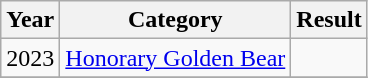<table class="wikitable">
<tr>
<th>Year</th>
<th>Category</th>
<th>Result</th>
</tr>
<tr>
<td style="text-align:center;">2023</td>
<td style="text-align:center;"><a href='#'>Honorary Golden Bear</a></td>
<td></td>
</tr>
<tr>
</tr>
</table>
